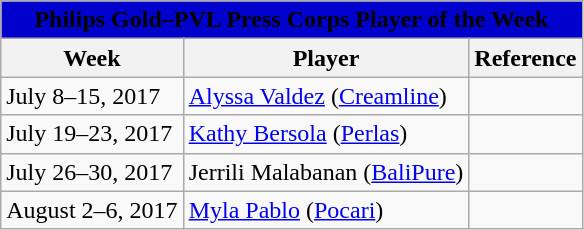<table class="wikitable">
<tr>
<th style=background:#0000CD colspan=3><span>Philips Gold–PVL Press Corps Player of the Week</span></th>
</tr>
<tr>
<th>Week</th>
<th>Player</th>
<th>Reference</th>
</tr>
<tr align=left>
<td>July 8–15, 2017</td>
<td><a href='#'>Alyssa Valdez</a> (<a href='#'>Creamline</a>)</td>
<td align=center></td>
</tr>
<tr align=left>
<td>July 19–23, 2017</td>
<td><a href='#'>Kathy Bersola</a> (<a href='#'>Perlas</a>)</td>
<td align=center></td>
</tr>
<tr align=left>
<td>July 26–30, 2017</td>
<td>Jerrili Malabanan (<a href='#'>BaliPure</a>)</td>
<td align=center></td>
</tr>
<tr align=left>
<td>August 2–6, 2017</td>
<td><a href='#'>Myla Pablo</a> (<a href='#'>Pocari</a>)</td>
<td align=center></td>
</tr>
</table>
